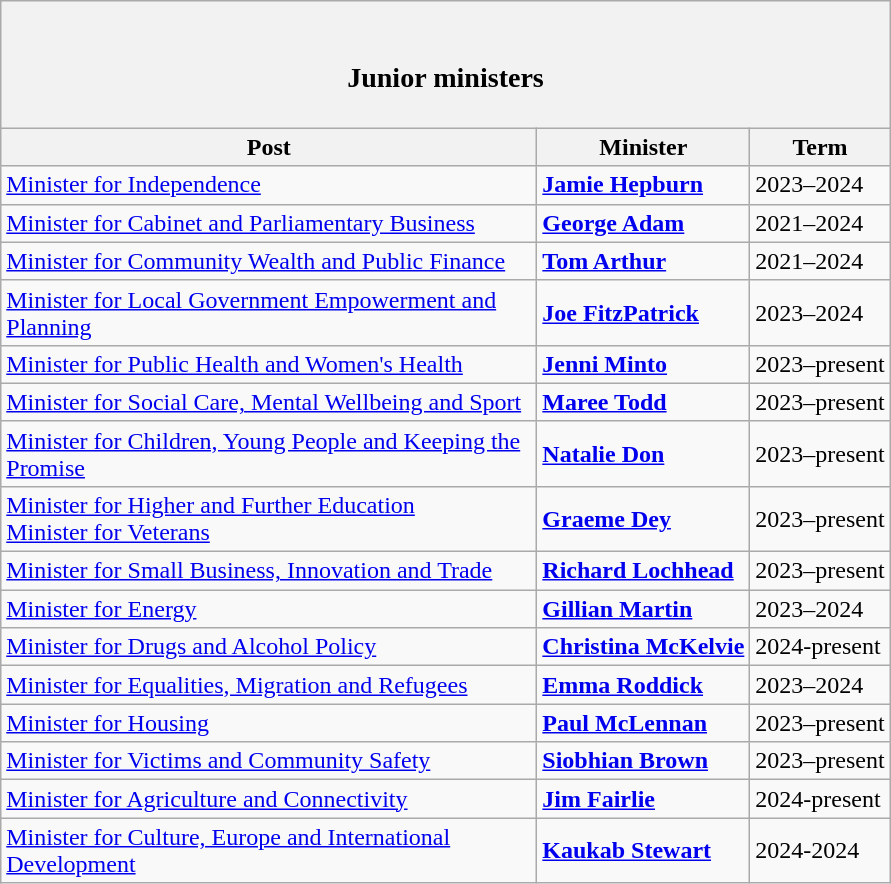<table class="wikitable">
<tr>
<th colspan="5"><br><h3>Junior ministers</h3></th>
</tr>
<tr>
<th style="width: 350px">Post</th>
<th>Minister</th>
<th colspan="1">Term</th>
</tr>
<tr>
<td><a href='#'>Minister for Independence</a></td>
<td><strong><a href='#'>Jamie Hepburn</a></strong> </td>
<td>2023–2024</td>
</tr>
<tr>
<td><a href='#'>Minister for Cabinet and Parliamentary Business</a></td>
<td><strong><a href='#'>George Adam</a></strong> </td>
<td>2021–2024</td>
</tr>
<tr>
<td><a href='#'>Minister for Community Wealth and Public Finance</a></td>
<td><a href='#'><strong>Tom Arthur</strong></a> </td>
<td>2021–2024</td>
</tr>
<tr>
<td><a href='#'>Minister for Local Government Empowerment and Planning</a></td>
<td><strong><a href='#'>Joe FitzPatrick</a></strong> </td>
<td>2023–2024</td>
</tr>
<tr>
<td><a href='#'>Minister for Public Health and Women's Health</a></td>
<td><strong><a href='#'>Jenni Minto</a></strong> </td>
<td>2023–present</td>
</tr>
<tr>
<td><a href='#'>Minister for Social Care, Mental Wellbeing and Sport</a></td>
<td><strong><a href='#'>Maree Todd</a></strong> </td>
<td>2023–present</td>
</tr>
<tr>
<td><a href='#'>Minister for Children, Young People and Keeping the Promise</a></td>
<td><strong><a href='#'>Natalie Don</a></strong> </td>
<td>2023–present</td>
</tr>
<tr>
<td><a href='#'>Minister for Higher and Further Education</a><br><a href='#'>Minister for Veterans</a></td>
<td><strong><a href='#'>Graeme Dey</a></strong> </td>
<td>2023–present</td>
</tr>
<tr>
<td><a href='#'>Minister for Small Business, Innovation and Trade</a></td>
<td><strong><a href='#'>Richard Lochhead</a></strong> </td>
<td>2023–present</td>
</tr>
<tr>
<td><a href='#'>Minister for Energy</a></td>
<td><strong><a href='#'>Gillian Martin</a></strong> </td>
<td>2023–2024</td>
</tr>
<tr>
<td><a href='#'>Minister for Drugs and Alcohol Policy</a></td>
<td><strong><a href='#'>Christina McKelvie</a></strong> </td>
<td>2024-present</td>
</tr>
<tr>
<td><a href='#'>Minister for Equalities, Migration and Refugees</a></td>
<td><strong><a href='#'>Emma Roddick</a></strong> </td>
<td>2023–2024</td>
</tr>
<tr>
<td><a href='#'>Minister for Housing</a></td>
<td><strong><a href='#'>Paul McLennan</a></strong> </td>
<td>2023–present</td>
</tr>
<tr>
<td><a href='#'>Minister for Victims and Community Safety</a></td>
<td><strong><a href='#'>Siobhian Brown</a></strong> </td>
<td>2023–present</td>
</tr>
<tr>
<td><a href='#'>Minister for Agriculture and Connectivity</a></td>
<td><strong><a href='#'>Jim Fairlie</a></strong> </td>
<td>2024-present</td>
</tr>
<tr>
<td><a href='#'>Minister for Culture, Europe and International Development</a></td>
<td><strong><a href='#'>Kaukab Stewart</a></strong> </td>
<td>2024-2024</td>
</tr>
</table>
